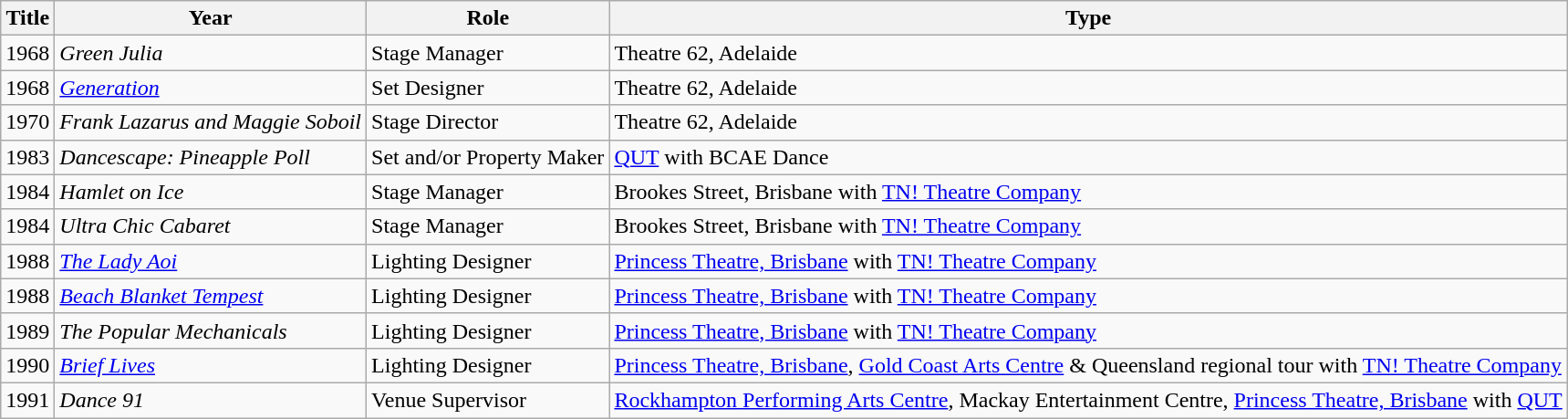<table class="wikitable">
<tr>
<th>Title</th>
<th>Year</th>
<th>Role</th>
<th>Type</th>
</tr>
<tr>
<td>1968</td>
<td><em>Green Julia</em></td>
<td>Stage Manager</td>
<td>Theatre 62, Adelaide</td>
</tr>
<tr>
<td>1968</td>
<td><em><a href='#'>Generation</a></em></td>
<td>Set Designer</td>
<td>Theatre 62, Adelaide</td>
</tr>
<tr>
<td>1970</td>
<td><em>Frank Lazarus and Maggie Soboil</em></td>
<td>Stage Director</td>
<td>Theatre 62, Adelaide</td>
</tr>
<tr>
<td>1983</td>
<td><em>Dancescape: Pineapple Poll</em></td>
<td>Set and/or Property Maker</td>
<td><a href='#'>QUT</a> with BCAE Dance</td>
</tr>
<tr>
<td>1984</td>
<td><em>Hamlet on Ice</em></td>
<td>Stage Manager</td>
<td>Brookes Street, Brisbane with <a href='#'>TN! Theatre Company</a></td>
</tr>
<tr>
<td>1984</td>
<td><em>Ultra Chic Cabaret</em></td>
<td>Stage Manager</td>
<td>Brookes Street, Brisbane with <a href='#'>TN! Theatre Company</a></td>
</tr>
<tr>
<td>1988</td>
<td><em><a href='#'>The Lady Aoi</a></em></td>
<td>Lighting Designer</td>
<td><a href='#'>Princess Theatre, Brisbane</a> with <a href='#'>TN! Theatre Company</a></td>
</tr>
<tr>
<td>1988</td>
<td><em><a href='#'>Beach Blanket Tempest</a></em></td>
<td>Lighting Designer</td>
<td><a href='#'>Princess Theatre, Brisbane</a> with <a href='#'>TN! Theatre Company</a></td>
</tr>
<tr>
<td>1989</td>
<td><em>The Popular Mechanicals</em></td>
<td>Lighting Designer</td>
<td><a href='#'>Princess Theatre, Brisbane</a> with <a href='#'>TN! Theatre Company</a></td>
</tr>
<tr>
<td>1990</td>
<td><em><a href='#'>Brief Lives</a></em></td>
<td>Lighting Designer</td>
<td><a href='#'>Princess Theatre, Brisbane</a>, <a href='#'>Gold Coast Arts Centre</a> & Queensland regional tour with <a href='#'>TN! Theatre Company</a></td>
</tr>
<tr>
<td>1991</td>
<td><em>Dance 91</em></td>
<td>Venue Supervisor</td>
<td><a href='#'>Rockhampton Performing Arts Centre</a>, Mackay Entertainment Centre, <a href='#'>Princess Theatre, Brisbane</a> with <a href='#'>QUT</a></td>
</tr>
</table>
